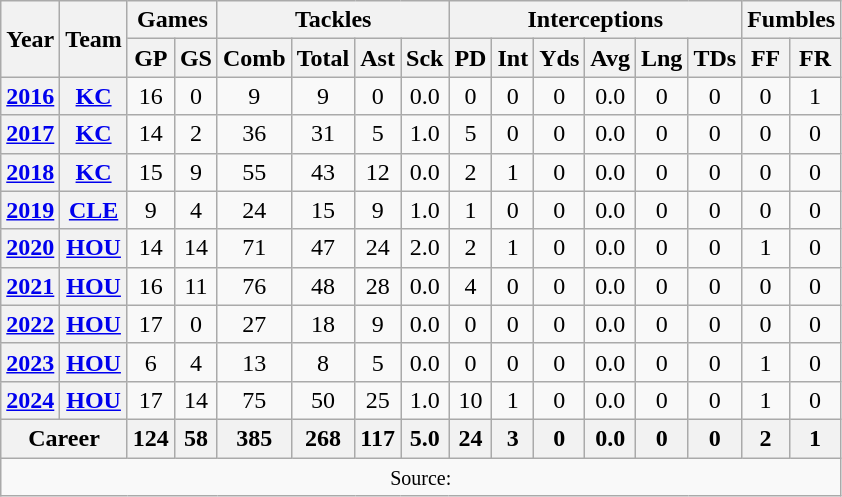<table class="wikitable" style="text-align: center;">
<tr>
<th rowspan="2">Year</th>
<th rowspan="2">Team</th>
<th colspan="2">Games</th>
<th colspan="4">Tackles</th>
<th colspan="6">Interceptions</th>
<th colspan="2">Fumbles</th>
</tr>
<tr>
<th>GP</th>
<th>GS</th>
<th>Comb</th>
<th>Total</th>
<th>Ast</th>
<th>Sck</th>
<th>PD</th>
<th>Int</th>
<th>Yds</th>
<th>Avg</th>
<th>Lng</th>
<th>TDs</th>
<th>FF</th>
<th>FR</th>
</tr>
<tr>
<th><a href='#'>2016</a></th>
<th><a href='#'>KC</a></th>
<td>16</td>
<td>0</td>
<td>9</td>
<td>9</td>
<td>0</td>
<td>0.0</td>
<td>0</td>
<td>0</td>
<td>0</td>
<td>0.0</td>
<td>0</td>
<td>0</td>
<td>0</td>
<td>1</td>
</tr>
<tr>
<th><a href='#'>2017</a></th>
<th><a href='#'>KC</a></th>
<td>14</td>
<td>2</td>
<td>36</td>
<td>31</td>
<td>5</td>
<td>1.0</td>
<td>5</td>
<td>0</td>
<td>0</td>
<td>0.0</td>
<td>0</td>
<td>0</td>
<td>0</td>
<td>0</td>
</tr>
<tr>
<th><a href='#'>2018</a></th>
<th><a href='#'>KC</a></th>
<td>15</td>
<td>9</td>
<td>55</td>
<td>43</td>
<td>12</td>
<td>0.0</td>
<td>2</td>
<td>1</td>
<td>0</td>
<td>0.0</td>
<td>0</td>
<td>0</td>
<td>0</td>
<td>0</td>
</tr>
<tr>
<th><a href='#'>2019</a></th>
<th><a href='#'>CLE</a></th>
<td>9</td>
<td>4</td>
<td>24</td>
<td>15</td>
<td>9</td>
<td>1.0</td>
<td>1</td>
<td>0</td>
<td>0</td>
<td>0.0</td>
<td>0</td>
<td>0</td>
<td>0</td>
<td>0</td>
</tr>
<tr>
<th><a href='#'>2020</a></th>
<th><a href='#'>HOU</a></th>
<td>14</td>
<td>14</td>
<td>71</td>
<td>47</td>
<td>24</td>
<td>2.0</td>
<td>2</td>
<td>1</td>
<td>0</td>
<td>0.0</td>
<td>0</td>
<td>0</td>
<td>1</td>
<td>0</td>
</tr>
<tr>
<th><a href='#'>2021</a></th>
<th><a href='#'>HOU</a></th>
<td>16</td>
<td>11</td>
<td>76</td>
<td>48</td>
<td>28</td>
<td>0.0</td>
<td>4</td>
<td>0</td>
<td>0</td>
<td>0.0</td>
<td>0</td>
<td>0</td>
<td>0</td>
<td>0</td>
</tr>
<tr>
<th><a href='#'>2022</a></th>
<th><a href='#'>HOU</a></th>
<td>17</td>
<td>0</td>
<td>27</td>
<td>18</td>
<td>9</td>
<td>0.0</td>
<td>0</td>
<td>0</td>
<td>0</td>
<td>0.0</td>
<td>0</td>
<td>0</td>
<td>0</td>
<td>0</td>
</tr>
<tr>
<th><a href='#'>2023</a></th>
<th><a href='#'>HOU</a></th>
<td>6</td>
<td>4</td>
<td>13</td>
<td>8</td>
<td>5</td>
<td>0.0</td>
<td>0</td>
<td>0</td>
<td>0</td>
<td>0.0</td>
<td>0</td>
<td>0</td>
<td>1</td>
<td>0</td>
</tr>
<tr>
<th><a href='#'>2024</a></th>
<th><a href='#'>HOU</a></th>
<td>17</td>
<td>14</td>
<td>75</td>
<td>50</td>
<td>25</td>
<td>1.0</td>
<td>10</td>
<td>1</td>
<td>0</td>
<td>0.0</td>
<td>0</td>
<td>0</td>
<td>1</td>
<td>0</td>
</tr>
<tr>
<th colspan="2">Career</th>
<th>124</th>
<th>58</th>
<th>385</th>
<th>268</th>
<th>117</th>
<th>5.0</th>
<th>24</th>
<th>3</th>
<th>0</th>
<th>0.0</th>
<th>0</th>
<th>0</th>
<th>2</th>
<th>1</th>
</tr>
<tr>
<td colspan="18"><small>Source: </small></td>
</tr>
</table>
